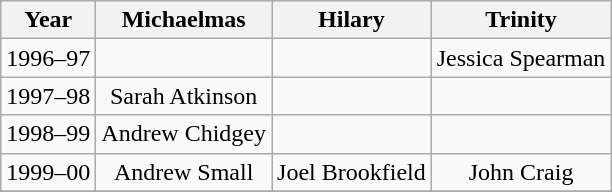<table class="wikitable sortable">
<tr>
<th>Year</th>
<th>Michaelmas</th>
<th>Hilary</th>
<th>Trinity</th>
</tr>
<tr>
<td align="center">1996–97</td>
<td align="center"></td>
<td align="center"></td>
<td align="center"> Jessica Spearman</td>
</tr>
<tr>
<td align="center">1997–98</td>
<td align="center"> Sarah Atkinson</td>
<td align="center"></td>
<td align="center"></td>
</tr>
<tr>
<td align="center">1998–99</td>
<td align="center"> Andrew Chidgey</td>
<td align="center"></td>
<td align="center"></td>
</tr>
<tr>
<td align="center">1999–00</td>
<td align="center"> Andrew Small</td>
<td align="center"> Joel Brookfield</td>
<td align="center"> John Craig</td>
</tr>
<tr>
</tr>
</table>
